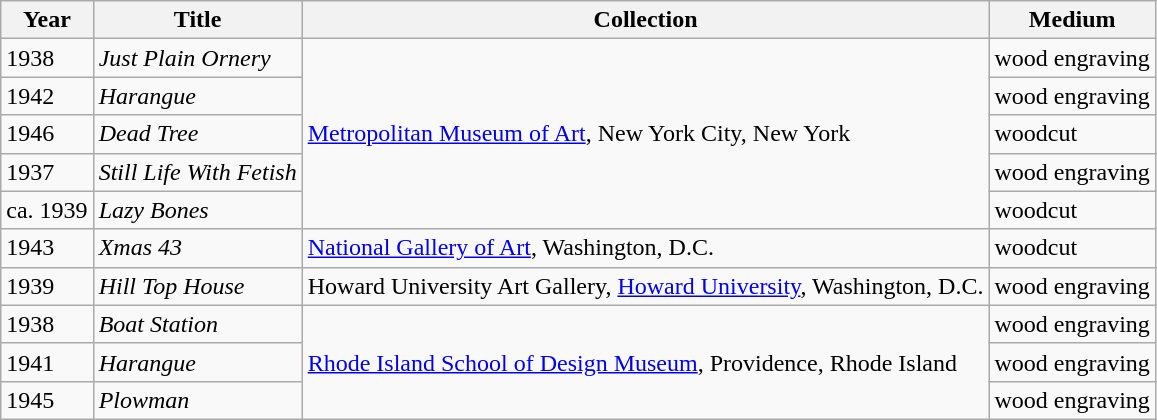<table class="wikitable">
<tr>
<th>Year</th>
<th>Title</th>
<th>Collection</th>
<th>Medium</th>
</tr>
<tr>
<td>1938</td>
<td><em>Just Plain Ornery</em></td>
<td rowspan="5"><a href='#'>Metropolitan Museum of Art</a>, New York City, New York</td>
<td>wood engraving</td>
</tr>
<tr>
<td>1942</td>
<td><em>Harangue</em></td>
<td>wood engraving</td>
</tr>
<tr>
<td>1946</td>
<td><em>Dead Tree</em></td>
<td>woodcut</td>
</tr>
<tr>
<td>1937</td>
<td><em>Still Life With Fetish</em></td>
<td>wood engraving</td>
</tr>
<tr>
<td>ca. 1939</td>
<td><em>Lazy Bones</em></td>
<td>woodcut</td>
</tr>
<tr>
<td>1943</td>
<td><em>Xmas 43</em></td>
<td><a href='#'>National Gallery of Art</a>, Washington, D.C.</td>
<td>woodcut</td>
</tr>
<tr>
<td>1939</td>
<td><em>Hill Top House</em></td>
<td>Howard University Art Gallery, <a href='#'>Howard University</a>, Washington, D.C.</td>
<td>wood engraving</td>
</tr>
<tr>
<td>1938</td>
<td><em>Boat Station</em></td>
<td rowspan="3"><a href='#'>Rhode Island School of Design Museum</a>, Providence, Rhode Island</td>
<td>wood engraving</td>
</tr>
<tr>
<td>1941</td>
<td><em>Harangue</em></td>
<td>wood engraving</td>
</tr>
<tr>
<td>1945</td>
<td><em>Plowman</em></td>
<td>wood engraving</td>
</tr>
</table>
